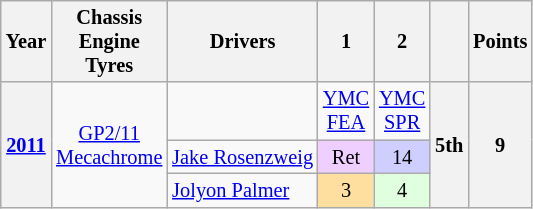<table class="wikitable" style="text-align:center; font-size:85%;">
<tr>
<th>Year</th>
<th>Chassis<br>Engine<br>Tyres</th>
<th>Drivers</th>
<th>1</th>
<th>2</th>
<th></th>
<th>Points</th>
</tr>
<tr>
<th rowspan=3><a href='#'>2011</a></th>
<td rowspan=3><a href='#'>GP2/11</a><br><a href='#'>Mecachrome</a><br></td>
<td></td>
<td><a href='#'>YMC<br>FEA</a></td>
<td><a href='#'>YMC<br>SPR</a></td>
<th rowspan=3>5th</th>
<th rowspan=3>9</th>
</tr>
<tr>
<td align=left> <a href='#'>Jake Rosenzweig</a></td>
<td bgcolor="#EFCFFF">Ret</td>
<td bgcolor="#CFCFFF">14</td>
</tr>
<tr>
<td align=left> <a href='#'>Jolyon Palmer</a></td>
<td bgcolor="#FFDF9F">3</td>
<td bgcolor="#DFFFDF">4</td>
</tr>
</table>
